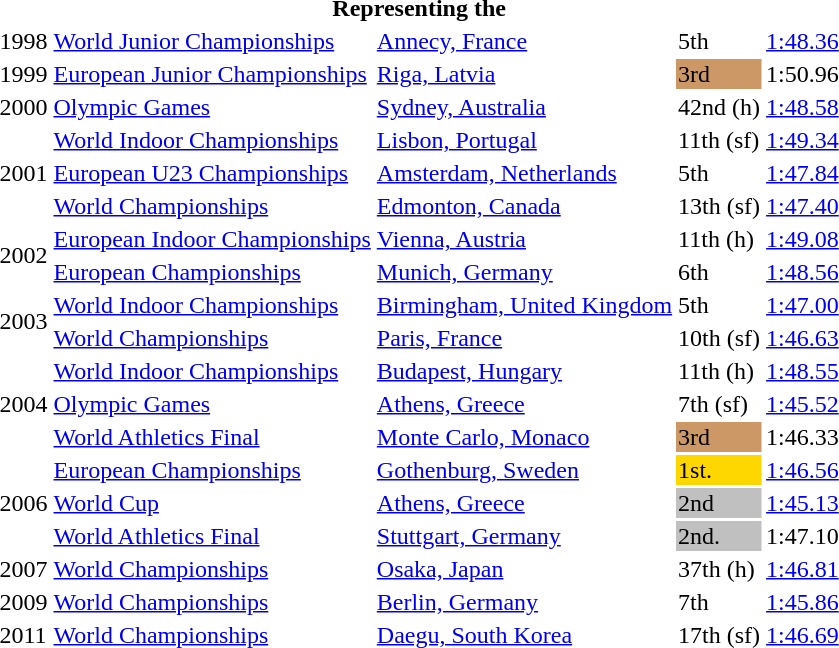<table>
<tr>
<th colspan="5">Representing the </th>
</tr>
<tr>
<td>1998</td>
<td><a href='#'>World Junior Championships</a></td>
<td><a href='#'>Annecy, France</a></td>
<td>5th</td>
<td><a href='#'>1:48.36</a></td>
</tr>
<tr>
<td>1999</td>
<td><a href='#'>European Junior Championships</a></td>
<td><a href='#'>Riga, Latvia</a></td>
<td bgcolor=cc9966>3rd</td>
<td>1:50.96</td>
</tr>
<tr>
<td>2000</td>
<td><a href='#'>Olympic Games</a></td>
<td><a href='#'>Sydney, Australia</a></td>
<td>42nd (h)</td>
<td><a href='#'>1:48.58</a></td>
</tr>
<tr>
<td rowspan=3>2001</td>
<td><a href='#'>World Indoor Championships</a></td>
<td><a href='#'>Lisbon, Portugal</a></td>
<td>11th (sf)</td>
<td><a href='#'>1:49.34</a></td>
</tr>
<tr>
<td><a href='#'>European U23 Championships</a></td>
<td><a href='#'>Amsterdam, Netherlands</a></td>
<td>5th</td>
<td><a href='#'>1:47.84</a></td>
</tr>
<tr>
<td><a href='#'>World Championships</a></td>
<td><a href='#'>Edmonton, Canada</a></td>
<td>13th (sf)</td>
<td><a href='#'>1:47.40</a></td>
</tr>
<tr>
<td rowspan=2>2002</td>
<td><a href='#'>European Indoor Championships</a></td>
<td><a href='#'>Vienna, Austria</a></td>
<td>11th (h)</td>
<td><a href='#'>1:49.08</a></td>
</tr>
<tr>
<td><a href='#'>European Championships</a></td>
<td><a href='#'>Munich, Germany</a></td>
<td>6th</td>
<td><a href='#'>1:48.56</a></td>
</tr>
<tr>
<td rowspan=2>2003</td>
<td><a href='#'>World Indoor Championships</a></td>
<td><a href='#'>Birmingham, United Kingdom</a></td>
<td>5th</td>
<td><a href='#'>1:47.00</a></td>
</tr>
<tr>
<td><a href='#'>World Championships</a></td>
<td><a href='#'>Paris, France</a></td>
<td>10th (sf)</td>
<td><a href='#'>1:46.63</a></td>
</tr>
<tr>
<td rowspan=3>2004</td>
<td><a href='#'>World Indoor Championships</a></td>
<td><a href='#'>Budapest, Hungary</a></td>
<td>11th (h)</td>
<td><a href='#'>1:48.55</a></td>
</tr>
<tr>
<td><a href='#'>Olympic Games</a></td>
<td><a href='#'>Athens, Greece</a></td>
<td>7th (sf)</td>
<td><a href='#'>1:45.52</a></td>
</tr>
<tr>
<td><a href='#'>World Athletics Final</a></td>
<td><a href='#'>Monte Carlo, Monaco</a></td>
<td bgcolor="cc9966">3rd</td>
<td>1:46.33</td>
</tr>
<tr>
<td rowspan=3>2006</td>
<td><a href='#'>European Championships</a></td>
<td><a href='#'>Gothenburg, Sweden</a></td>
<td bgcolor=gold>1st.</td>
<td><a href='#'>1:46.56</a></td>
</tr>
<tr>
<td><a href='#'>World Cup</a></td>
<td><a href='#'>Athens, Greece</a></td>
<td bgcolor=silver>2nd</td>
<td><a href='#'>1:45.13</a></td>
</tr>
<tr>
<td><a href='#'>World Athletics Final</a></td>
<td><a href='#'>Stuttgart, Germany</a></td>
<td bgcolor=silver>2nd.</td>
<td>1:47.10</td>
</tr>
<tr>
<td>2007</td>
<td><a href='#'>World Championships</a></td>
<td><a href='#'>Osaka, Japan</a></td>
<td>37th (h)</td>
<td><a href='#'>1:46.81</a></td>
</tr>
<tr>
<td>2009</td>
<td><a href='#'>World Championships</a></td>
<td><a href='#'>Berlin, Germany</a></td>
<td>7th</td>
<td><a href='#'>1:45.86</a></td>
</tr>
<tr>
<td>2011</td>
<td><a href='#'>World Championships</a></td>
<td><a href='#'>Daegu, South Korea</a></td>
<td>17th (sf)</td>
<td><a href='#'>1:46.69</a></td>
</tr>
</table>
